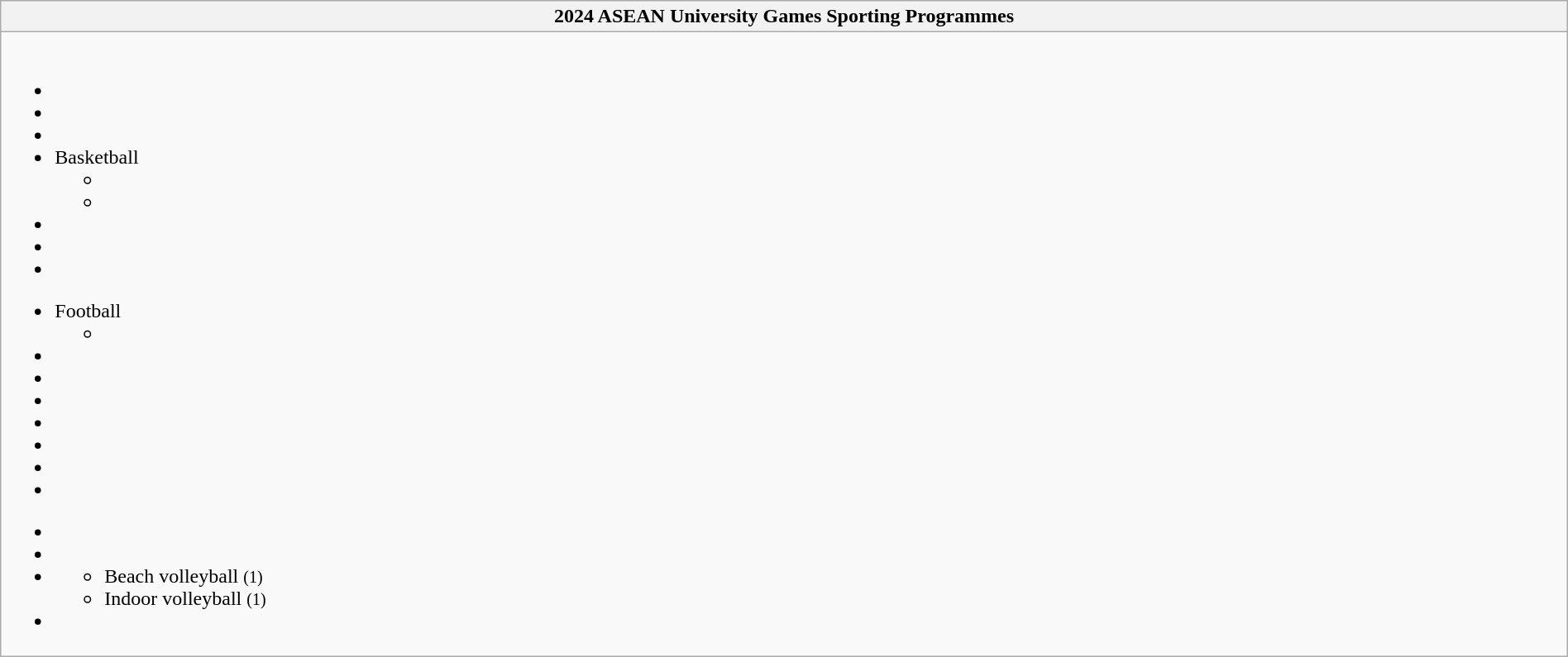<table class="wikitable" style="width: 100%;">
<tr>
<th>2024 ASEAN University Games Sporting Programmes</th>
</tr>
<tr>
<td><br>
<ul><li></li><li></li><li></li><li>Basketball<ul><li></li><li></li></ul></li><li></li><li></li><li></li></ul><ul><li>Football<ul><li></li></ul></li><li></li><li></li><li></li><li></li><li></li><li></li><li></li></ul><ul><li></li><li></li><li><ul><li>Beach volleyball <small>(1)</small></li><li>Indoor volleyball <small>(1)</small></li></ul></li><li></li></ul></td>
</tr>
</table>
